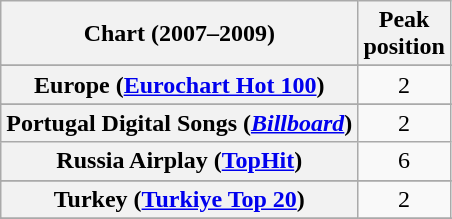<table class="wikitable sortable plainrowheaders" style="text-align:center">
<tr>
<th>Chart (2007–2009)</th>
<th>Peak<br>position</th>
</tr>
<tr>
</tr>
<tr>
</tr>
<tr>
</tr>
<tr>
</tr>
<tr>
</tr>
<tr>
</tr>
<tr>
<th scope="row">Europe (<a href='#'>Eurochart Hot 100</a>)</th>
<td>2</td>
</tr>
<tr>
</tr>
<tr>
</tr>
<tr>
</tr>
<tr>
</tr>
<tr>
</tr>
<tr>
</tr>
<tr>
</tr>
<tr>
</tr>
<tr>
</tr>
<tr>
<th scope="row">Portugal Digital Songs (<em><a href='#'>Billboard</a></em>)</th>
<td>2</td>
</tr>
<tr>
<th scope="row">Russia Airplay (<a href='#'>TopHit</a>)</th>
<td>6</td>
</tr>
<tr>
</tr>
<tr>
</tr>
<tr>
</tr>
<tr>
</tr>
<tr>
</tr>
<tr>
<th scope="row">Turkey (<a href='#'>Turkiye Top 20</a>)</th>
<td>2</td>
</tr>
<tr>
</tr>
<tr>
</tr>
<tr>
</tr>
<tr>
</tr>
<tr>
</tr>
<tr>
</tr>
</table>
